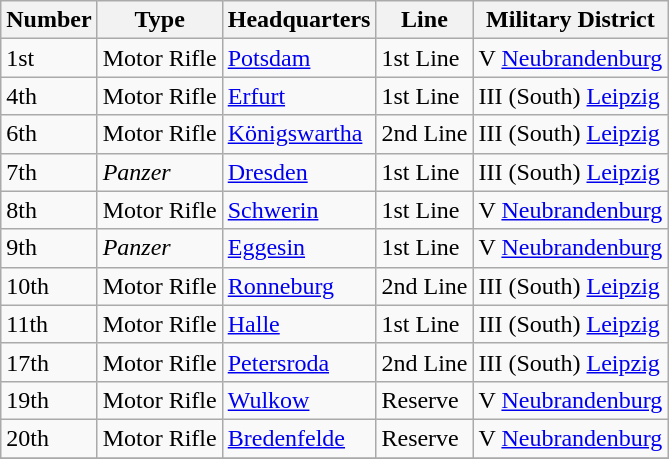<table class="wikitable sortable">
<tr>
<th>Number</th>
<th>Type</th>
<th>Headquarters</th>
<th>Line</th>
<th>Military District</th>
</tr>
<tr>
<td>1st</td>
<td>Motor Rifle</td>
<td><a href='#'>Potsdam</a></td>
<td>1st Line</td>
<td>V <a href='#'>Neubrandenburg</a></td>
</tr>
<tr>
<td>4th</td>
<td>Motor Rifle</td>
<td><a href='#'>Erfurt</a></td>
<td>1st Line</td>
<td>III (South) <a href='#'>Leipzig</a></td>
</tr>
<tr>
<td>6th</td>
<td>Motor Rifle</td>
<td><a href='#'>Königswartha</a></td>
<td>2nd Line</td>
<td>III (South) <a href='#'>Leipzig</a></td>
</tr>
<tr>
<td>7th</td>
<td><em>Panzer</em></td>
<td><a href='#'>Dresden</a></td>
<td>1st Line</td>
<td>III (South) <a href='#'>Leipzig</a></td>
</tr>
<tr>
<td>8th</td>
<td>Motor Rifle</td>
<td><a href='#'>Schwerin</a></td>
<td>1st Line</td>
<td>V <a href='#'>Neubrandenburg</a></td>
</tr>
<tr>
<td>9th</td>
<td><em>Panzer</em></td>
<td><a href='#'>Eggesin</a></td>
<td>1st Line</td>
<td>V <a href='#'>Neubrandenburg</a></td>
</tr>
<tr>
<td>10th</td>
<td>Motor Rifle</td>
<td><a href='#'>Ronneburg</a></td>
<td>2nd Line</td>
<td>III (South) <a href='#'>Leipzig</a></td>
</tr>
<tr>
<td>11th</td>
<td>Motor Rifle</td>
<td><a href='#'>Halle</a></td>
<td>1st Line</td>
<td>III (South) <a href='#'>Leipzig</a></td>
</tr>
<tr>
<td>17th</td>
<td>Motor Rifle</td>
<td><a href='#'>Petersroda</a></td>
<td>2nd Line</td>
<td>III (South) <a href='#'>Leipzig</a></td>
</tr>
<tr>
<td>19th</td>
<td>Motor Rifle</td>
<td><a href='#'>Wulkow</a></td>
<td>Reserve</td>
<td>V <a href='#'>Neubrandenburg</a></td>
</tr>
<tr>
<td>20th</td>
<td>Motor Rifle</td>
<td><a href='#'>Bredenfelde</a></td>
<td>Reserve</td>
<td>V <a href='#'>Neubrandenburg</a></td>
</tr>
<tr>
</tr>
</table>
